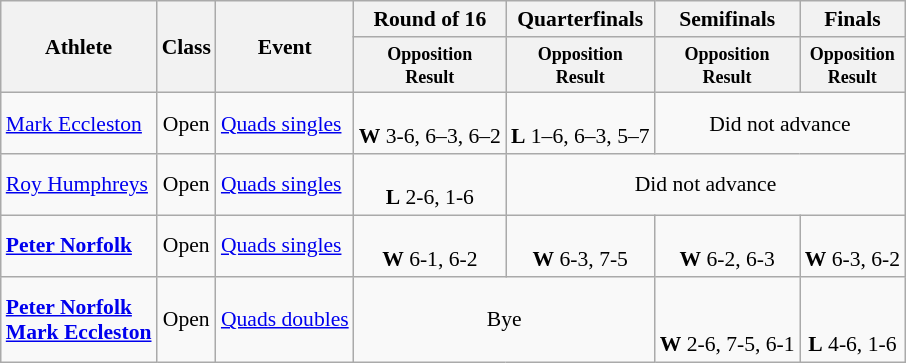<table class=wikitable style="font-size:90%">
<tr>
<th rowspan="2">Athlete</th>
<th rowspan="2">Class</th>
<th rowspan="2">Event</th>
<th>Round of 16</th>
<th>Quarterfinals</th>
<th>Semifinals</th>
<th>Finals</th>
</tr>
<tr>
<th style="line-height:1em"><small>Opposition<br>Result</small></th>
<th style="line-height:1em"><small>Opposition<br>Result</small></th>
<th style="line-height:1em"><small>Opposition<br>Result</small></th>
<th style="line-height:1em"><small>Opposition<br>Result</small></th>
</tr>
<tr>
<td><a href='#'>Mark Eccleston</a></td>
<td style="text-align:center;">Open</td>
<td><a href='#'>Quads singles</a></td>
<td style="text-align:center;"><br><strong>W</strong> 3-6, 6–3, 6–2</td>
<td style="text-align:center;"><br><strong>L</strong> 1–6, 6–3, 5–7</td>
<td style="text-align:center;" colspan="2">Did not advance</td>
</tr>
<tr>
<td><a href='#'>Roy Humphreys</a></td>
<td style="text-align:center;">Open</td>
<td><a href='#'>Quads singles</a></td>
<td style="text-align:center;"><br><strong>L</strong> 2-6, 1-6</td>
<td style="text-align:center;" colspan="4">Did not advance</td>
</tr>
<tr>
<td><strong><a href='#'>Peter Norfolk</a></strong></td>
<td style="text-align:center;">Open</td>
<td><a href='#'>Quads singles</a></td>
<td style="text-align:center;"><br><strong>W</strong> 6-1, 6-2</td>
<td style="text-align:center;"><br><strong>W</strong> 6-3, 7-5</td>
<td style="text-align:center;"><br><strong>W</strong> 6-2, 6-3</td>
<td style="text-align:center;"><br><strong>W</strong> 6-3, 6-2 <br> </td>
</tr>
<tr>
<td><strong><a href='#'>Peter Norfolk</a></strong><br> <strong><a href='#'>Mark Eccleston</a></strong></td>
<td style="text-align:center;">Open</td>
<td><a href='#'>Quads doubles</a></td>
<td style="text-align:center;" colspan="2">Bye</td>
<td style="text-align:center;"><br> <br><strong>W</strong> 2-6, 7-5, 6-1</td>
<td style="text-align:center;"><br> <br><strong>L</strong> 4-6, 1-6 <br> </td>
</tr>
</table>
